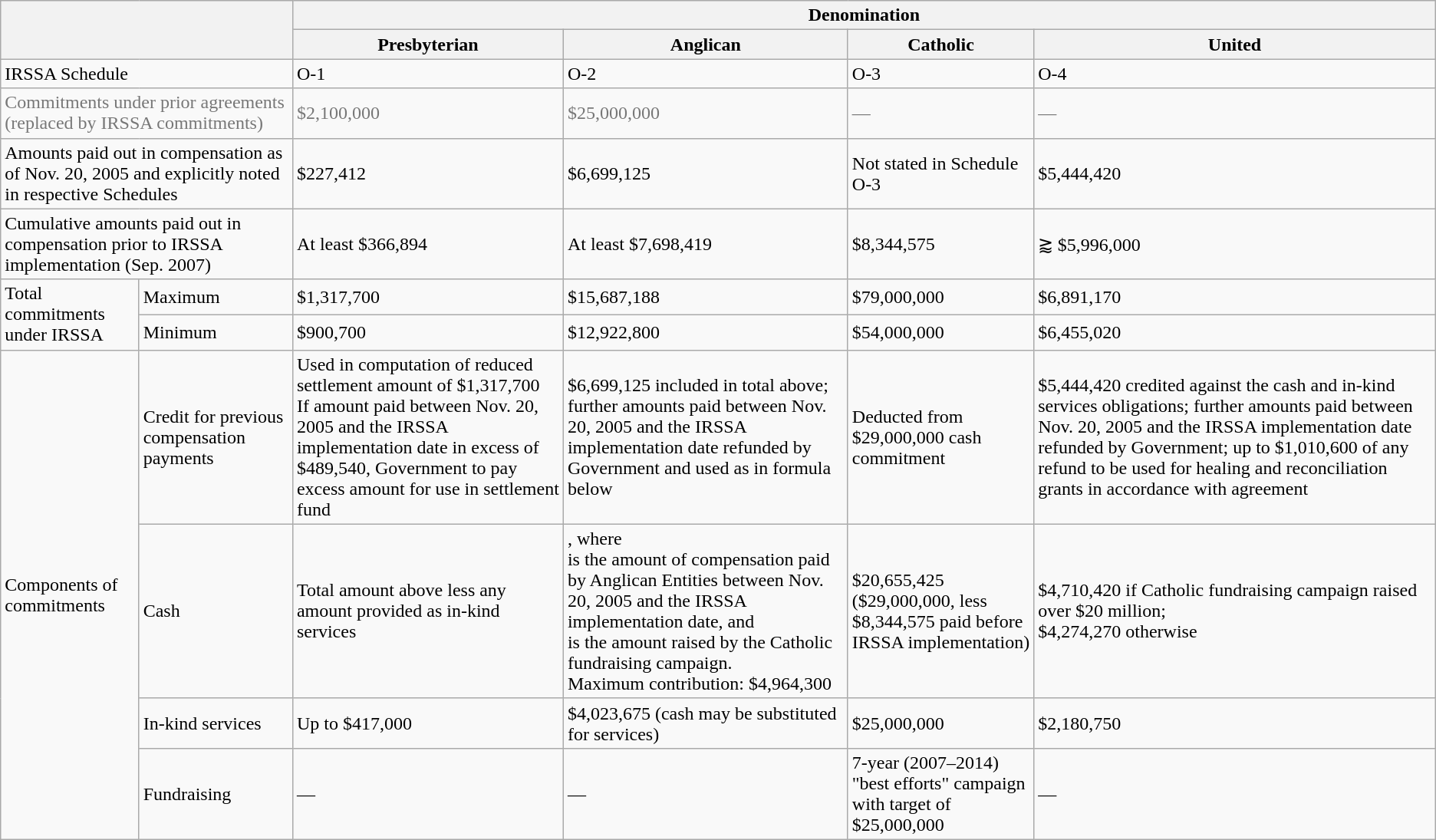<table class="wikitable">
<tr>
<th colspan="2" rowspan="2"></th>
<th colspan="4">Denomination</th>
</tr>
<tr>
<th>Presbyterian</th>
<th>Anglican</th>
<th>Catholic</th>
<th>United</th>
</tr>
<tr>
<td colspan="2">IRSSA Schedule</td>
<td>O-1</td>
<td>O-2</td>
<td>O-3</td>
<td>O-4</td>
</tr>
<tr style="color: #777">
<td colspan="2">Commitments under prior agreements (replaced by IRSSA commitments)</td>
<td>$2,100,000</td>
<td>$25,000,000</td>
<td>—</td>
<td>—</td>
</tr>
<tr>
<td colspan="2">Amounts paid out in compensation as of Nov. 20, 2005 and explicitly noted in respective Schedules</td>
<td>$227,412</td>
<td>$6,699,125</td>
<td>Not stated in Schedule O-3</td>
<td>$5,444,420</td>
</tr>
<tr>
<td colspan="2">Cumulative amounts paid out in compensation prior to IRSSA implementation (Sep. 2007)</td>
<td>At least $366,894</td>
<td>At least $7,698,419</td>
<td>$8,344,575</td>
<td>⪆ $5,996,000</td>
</tr>
<tr>
<td rowspan="2">Total commitments under IRSSA</td>
<td>Maximum</td>
<td>$1,317,700</td>
<td>$15,687,188</td>
<td>$79,000,000</td>
<td>$6,891,170</td>
</tr>
<tr>
<td>Minimum</td>
<td>$900,700</td>
<td>$12,922,800</td>
<td>$54,000,000</td>
<td>$6,455,020</td>
</tr>
<tr>
<td rowspan="4">Components of commitments</td>
<td>Credit for previous compensation payments</td>
<td>Used in computation of reduced settlement amount of $1,317,700<br>If amount paid between Nov. 20, 2005 and the IRSSA implementation date in excess of $489,540, Government to pay excess amount for use in settlement fund</td>
<td>$6,699,125 included in total above; further amounts paid between Nov. 20, 2005 and the IRSSA implementation date refunded by Government and used as  in formula below</td>
<td>Deducted from $29,000,000 cash commitment</td>
<td>$5,444,420 credited against the cash and in-kind services obligations; further amounts paid between Nov. 20, 2005 and the IRSSA implementation date refunded by Government; up to $1,010,600 of any refund to be used for healing and reconciliation grants in accordance with agreement</td>
</tr>
<tr>
<td>Cash</td>
<td>Total amount above less any amount provided as in-kind services</td>
<td>, where<br> is the amount of compensation paid by Anglican Entities between Nov. 20, 2005 and the IRSSA implementation date, and<br> is the amount raised by the Catholic fundraising campaign.<br>Maximum contribution: $4,964,300</td>
<td>$20,655,425<br>($29,000,000, less $8,344,575 paid before IRSSA implementation)</td>
<td>$4,710,420 if Catholic fundraising campaign raised over $20 million;<br>$4,274,270 otherwise</td>
</tr>
<tr>
<td>In-kind services</td>
<td>Up to $417,000</td>
<td>$4,023,675 (cash may be substituted for services)</td>
<td>$25,000,000</td>
<td>$2,180,750</td>
</tr>
<tr>
<td>Fundraising</td>
<td>—</td>
<td>—</td>
<td>7-year (2007–2014) "best efforts" campaign with target of $25,000,000</td>
<td>—</td>
</tr>
</table>
